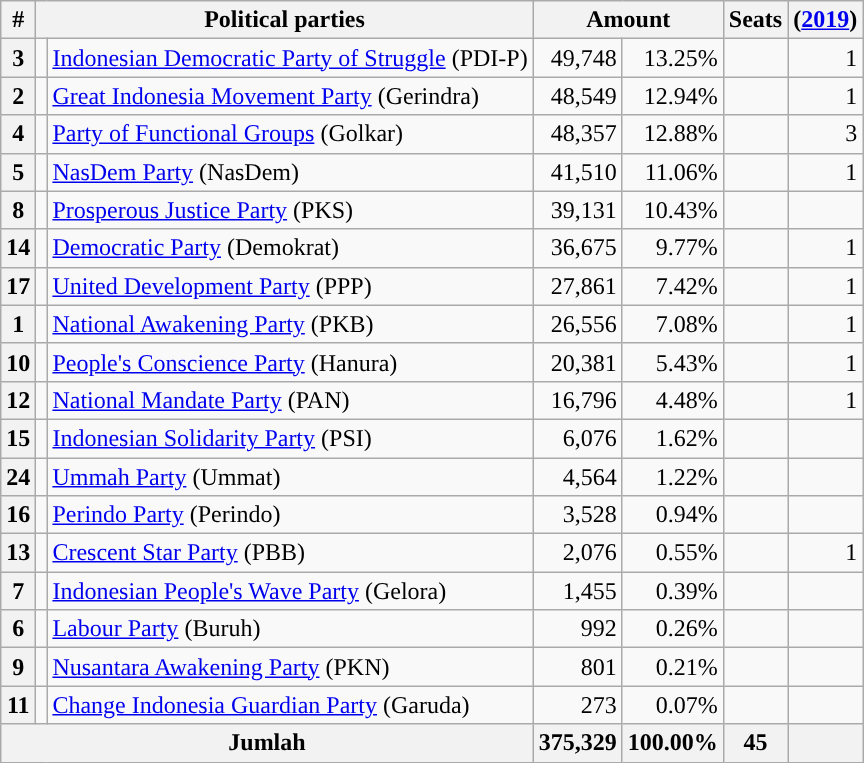<table class="wikitable sortable">
<tr>
<th>#</th>
<th colspan="2">Political parties</th>
<th colspan="2">Amount</th>
<th>Seats</th>
<th> (<a href='#'>2019</a>)</th>
</tr>
<tr>
<th>3</th>
<td></td>
<td><a href='#'>Indonesian Democratic Party of Struggle</a> (PDI-P)</td>
<td align="right">49,748</td>
<td align="right">13.25%</td>
<td></td>
<td align="right"> 1</td>
</tr>
<tr>
<th>2</th>
<td></td>
<td><a href='#'>Great Indonesia Movement Party</a> (Gerindra)</td>
<td align="right">48,549</td>
<td align="right">12.94%</td>
<td></td>
<td align="right"> 1</td>
</tr>
<tr>
<th>4</th>
<td></td>
<td><a href='#'>Party of Functional Groups</a> (Golkar)</td>
<td align="right">48,357</td>
<td align="right">12.88%</td>
<td></td>
<td align="right"> 3</td>
</tr>
<tr>
<th>5</th>
<td></td>
<td><a href='#'>NasDem Party</a> (NasDem)</td>
<td align="right">41,510</td>
<td align="right">11.06%</td>
<td></td>
<td align="right"> 1</td>
</tr>
<tr>
<th>8</th>
<td></td>
<td><a href='#'>Prosperous Justice Party</a> (PKS)</td>
<td align="right">39,131</td>
<td align="right">10.43%</td>
<td></td>
<td align="right"></td>
</tr>
<tr>
<th>14</th>
<td></td>
<td><a href='#'>Democratic Party</a> (Demokrat)</td>
<td align="right">36,675</td>
<td align="right">9.77%</td>
<td></td>
<td align="right"> 1</td>
</tr>
<tr>
<th>17</th>
<td></td>
<td><a href='#'>United Development Party</a> (PPP)</td>
<td align="right">27,861</td>
<td align="right">7.42%</td>
<td></td>
<td align="right"> 1</td>
</tr>
<tr>
<th>1</th>
<td></td>
<td><a href='#'>National Awakening Party</a> (PKB)</td>
<td align="right">26,556</td>
<td align="right">7.08%</td>
<td></td>
<td align="right"> 1</td>
</tr>
<tr>
<th>10</th>
<td bgcolor=></td>
<td><a href='#'>People's Conscience Party</a> (Hanura)</td>
<td align="right">20,381</td>
<td align="right">5.43%</td>
<td></td>
<td align="right"> 1</td>
</tr>
<tr>
<th>12</th>
<td></td>
<td><a href='#'>National Mandate Party</a> (PAN)</td>
<td align="right">16,796</td>
<td align="right">4.48%</td>
<td></td>
<td align="right"> 1</td>
</tr>
<tr>
<th>15</th>
<td></td>
<td><a href='#'>Indonesian Solidarity Party</a> (PSI)</td>
<td align="right">6,076</td>
<td align="right">1.62%</td>
<td></td>
<td align="right"></td>
</tr>
<tr>
<th>24</th>
<td></td>
<td><a href='#'>Ummah Party</a> (Ummat)</td>
<td align="right">4,564</td>
<td align="right">1.22%</td>
<td></td>
<td align="right"></td>
</tr>
<tr>
<th>16</th>
<td bgcolor=></td>
<td><a href='#'>Perindo Party</a> (Perindo)</td>
<td align="right">3,528</td>
<td align="right">0.94%</td>
<td></td>
<td align="right"></td>
</tr>
<tr>
<th>13</th>
<td bgcolor=></td>
<td><a href='#'>Crescent Star Party</a> (PBB)</td>
<td align="right">2,076</td>
<td align="right">0.55%</td>
<td></td>
<td align="right"> 1</td>
</tr>
<tr>
<th>7</th>
<td bgcolor=></td>
<td><a href='#'>Indonesian People's Wave Party</a> (Gelora)</td>
<td align="right">1,455</td>
<td align="right">0.39%</td>
<td></td>
<td align="right"></td>
</tr>
<tr>
<th>6</th>
<td bgcolor=></td>
<td><a href='#'>Labour Party</a> (Buruh)</td>
<td align="right">992</td>
<td align="right">0.26%</td>
<td></td>
<td align="right"></td>
</tr>
<tr>
<th>9</th>
<td></td>
<td><a href='#'>Nusantara Awakening Party</a> (PKN)</td>
<td align="right">801</td>
<td align="right">0.21%</td>
<td></td>
<td align="right"></td>
</tr>
<tr>
<th>11</th>
<td></td>
<td><a href='#'>Change Indonesia Guardian Party</a> (Garuda)</td>
<td align="right">273</td>
<td align="right">0.07%</td>
<td></td>
<td align="right"></td>
</tr>
<tr>
<th colspan="3">Jumlah</th>
<th>375,329</th>
<th>100.00%</th>
<th>45</th>
<th></th>
</tr>
</table>
